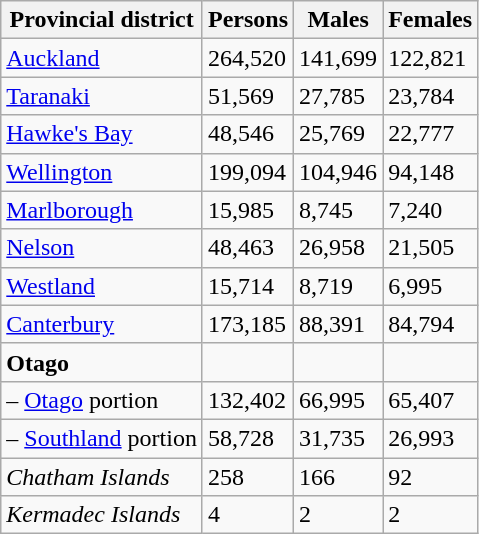<table class="wikitable">
<tr>
<th>Provincial district</th>
<th>Persons</th>
<th>Males</th>
<th>Females</th>
</tr>
<tr>
<td><a href='#'>Auckland</a></td>
<td>264,520</td>
<td>141,699</td>
<td>122,821</td>
</tr>
<tr>
<td><a href='#'>Taranaki</a></td>
<td>51,569</td>
<td>27,785</td>
<td>23,784</td>
</tr>
<tr>
<td><a href='#'>Hawke's Bay</a></td>
<td>48,546</td>
<td>25,769</td>
<td>22,777</td>
</tr>
<tr>
<td><a href='#'>Wellington</a></td>
<td>199,094</td>
<td>104,946</td>
<td>94,148</td>
</tr>
<tr>
<td><a href='#'>Marlborough</a></td>
<td>15,985</td>
<td>8,745</td>
<td>7,240</td>
</tr>
<tr>
<td><a href='#'>Nelson</a></td>
<td>48,463</td>
<td>26,958</td>
<td>21,505</td>
</tr>
<tr>
<td><a href='#'>Westland</a></td>
<td>15,714</td>
<td>8,719</td>
<td>6,995</td>
</tr>
<tr>
<td><a href='#'>Canterbury</a></td>
<td>173,185</td>
<td>88,391</td>
<td>84,794</td>
</tr>
<tr>
<td><strong>Otago</strong></td>
<td></td>
<td></td>
<td></td>
</tr>
<tr>
<td>– <a href='#'>Otago</a> portion</td>
<td>132,402</td>
<td>66,995</td>
<td>65,407</td>
</tr>
<tr>
<td>– <a href='#'>Southland</a> portion</td>
<td>58,728</td>
<td>31,735</td>
<td>26,993</td>
</tr>
<tr>
<td><em>Chatham Islands</em></td>
<td>258</td>
<td>166</td>
<td>92</td>
</tr>
<tr>
<td><em>Kermadec Islands</em></td>
<td>4</td>
<td>2</td>
<td>2</td>
</tr>
</table>
